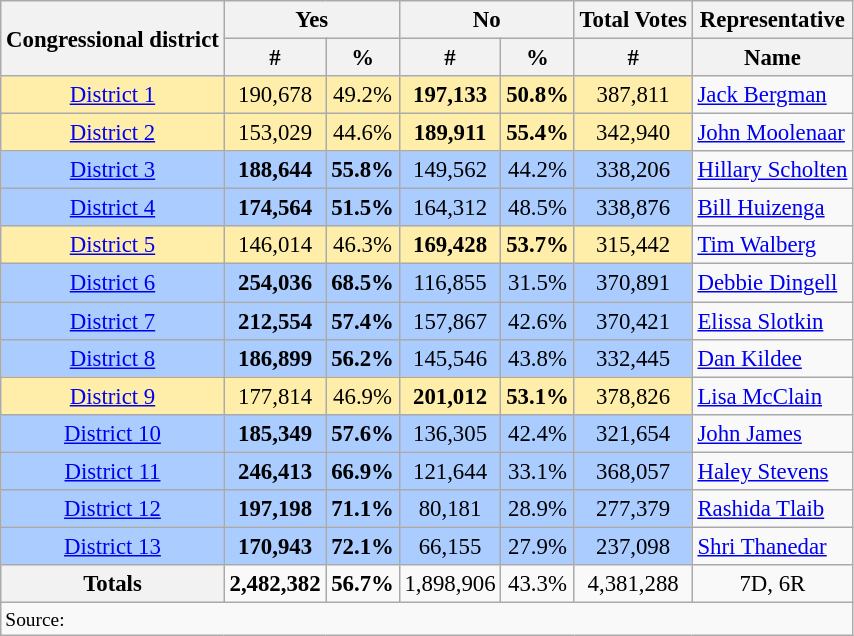<table class="wikitable sortable mw-collapsible mw-collapsed" style=" font-size: 95%">
<tr>
<th rowspan="2">Congressional district</th>
<th colspan="2">Yes</th>
<th colspan="2">No</th>
<th>Total Votes</th>
<th colspan="2">Representative</th>
</tr>
<tr>
<th>#</th>
<th>%</th>
<th>#</th>
<th>%</th>
<th>#</th>
<th>Name</th>
</tr>
<tr>
<td bgcolor=#FEA align="center"><a href='#'>District 1</a></td>
<td bgcolor=#FEA align="center">190,678</td>
<td bgcolor=#FEA align="center">49.2%</td>
<td bgcolor=#FEA align="center"><strong>197,133</strong></td>
<td bgcolor=#FEA align="center"><strong>50.8%</strong></td>
<td bgcolor=#FEA align="center">387,811</td>
<td><a href='#'>Jack Bergman</a></td>
</tr>
<tr>
<td bgcolor=#FEA align="center"><a href='#'>District 2</a></td>
<td bgcolor=#FEA align="center">153,029</td>
<td bgcolor=#FEA align="center">44.6%</td>
<td bgcolor=#FEA align="center"><strong>189,911</strong></td>
<td bgcolor=#FEA align="center"><strong>55.4%</strong></td>
<td bgcolor=#FEA align="center">342,940</td>
<td><a href='#'>John Moolenaar</a></td>
</tr>
<tr>
<td bgcolor=#ACF align="center"><a href='#'>District 3</a></td>
<td bgcolor=#ACF align="center"><strong>188,644</strong></td>
<td bgcolor=#ACF align="center"><strong>55.8%</strong></td>
<td bgcolor=#ACF align="center">149,562</td>
<td bgcolor=#ACF align="center">44.2%</td>
<td bgcolor=#ACF align="center">338,206</td>
<td><a href='#'>Hillary Scholten</a></td>
</tr>
<tr>
<td bgcolor=#ACF align="center"><a href='#'>District 4</a></td>
<td bgcolor=#ACF align="center"><strong>174,564</strong></td>
<td bgcolor=#ACF align="center"><strong>51.5%</strong></td>
<td bgcolor=#ACF align="center">164,312</td>
<td bgcolor=#ACF align="center">48.5%</td>
<td bgcolor=#ACF align="center">338,876</td>
<td><a href='#'>Bill Huizenga</a></td>
</tr>
<tr>
<td bgcolor=#FEA align="center"><a href='#'>District 5</a></td>
<td bgcolor=#FEA align="center">146,014</td>
<td bgcolor=#FEA align="center">46.3%</td>
<td bgcolor=#FEA align="center"><strong>169,428</strong></td>
<td bgcolor=#FEA align="center"><strong>53.7%</strong></td>
<td bgcolor=#FEA align="center">315,442</td>
<td><a href='#'>Tim Walberg</a></td>
</tr>
<tr>
<td bgcolor=#ACF align="center"><a href='#'>District 6</a></td>
<td bgcolor=#ACF align="center"><strong>254,036</strong></td>
<td bgcolor=#ACF align="center"><strong>68.5%</strong></td>
<td bgcolor=#ACF align="center">116,855</td>
<td bgcolor=#ACF align="center">31.5%</td>
<td bgcolor=#ACF align="center">370,891</td>
<td><a href='#'>Debbie Dingell</a></td>
</tr>
<tr>
<td bgcolor=#ACF align="center"><a href='#'>District 7</a></td>
<td bgcolor=#ACF align="center"><strong>212,554</strong></td>
<td bgcolor=#ACF align="center"><strong>57.4%</strong></td>
<td bgcolor=#ACF align="center">157,867</td>
<td bgcolor=#ACF align="center">42.6%</td>
<td bgcolor=#ACF align="center">370,421</td>
<td><a href='#'>Elissa Slotkin</a></td>
</tr>
<tr>
<td bgcolor=#ACF align="center"><a href='#'>District 8</a></td>
<td bgcolor=#ACF align="center"><strong>186,899</strong></td>
<td bgcolor=#ACF align="center"><strong>56.2%</strong></td>
<td bgcolor=#ACF align="center">145,546</td>
<td bgcolor=#ACF align="center">43.8%</td>
<td bgcolor=#ACF align="center">332,445</td>
<td><a href='#'>Dan Kildee</a></td>
</tr>
<tr>
<td bgcolor=#FEA align="center"><a href='#'>District 9</a></td>
<td bgcolor=#FEA align="center">177,814</td>
<td bgcolor=#FEA align="center">46.9%</td>
<td bgcolor=#FEA align="center"><strong>201,012</strong></td>
<td bgcolor=#FEA align="center"><strong>53.1%</strong></td>
<td bgcolor=#FEA align="center">378,826</td>
<td><a href='#'>Lisa McClain</a></td>
</tr>
<tr>
<td bgcolor=#ACF align="center"><a href='#'>District 10</a></td>
<td bgcolor=#ACF align="center"><strong>185,349</strong></td>
<td bgcolor=#ACF align="center"><strong>57.6%</strong></td>
<td bgcolor=#ACF align="center">136,305</td>
<td bgcolor=#ACF align="center">42.4%</td>
<td bgcolor=#ACF align="center">321,654</td>
<td><a href='#'>John James</a></td>
</tr>
<tr>
<td bgcolor=#ACF align="center"><a href='#'>District 11</a></td>
<td bgcolor=#ACF align="center"><strong>246,413</strong></td>
<td bgcolor=#ACF align="center"><strong>66.9%</strong></td>
<td bgcolor=#ACF align="center">121,644</td>
<td bgcolor=#ACF align="center">33.1%</td>
<td bgcolor=#ACF align="center">368,057</td>
<td><a href='#'>Haley Stevens</a></td>
</tr>
<tr>
<td bgcolor=#ACF align="center"><a href='#'>District 12</a></td>
<td bgcolor=#ACF align="center"><strong>197,198</strong></td>
<td bgcolor=#ACF align="center"><strong>71.1%</strong></td>
<td bgcolor=#ACF align="center">80,181</td>
<td bgcolor=#ACF align="center">28.9%</td>
<td bgcolor=#ACF align="center">277,379</td>
<td><a href='#'>Rashida Tlaib</a></td>
</tr>
<tr>
<td bgcolor=#ACF align="center"><a href='#'>District 13</a></td>
<td bgcolor=#ACF align="center"><strong>170,943</strong></td>
<td bgcolor=#ACF align="center"><strong>72.1%</strong></td>
<td bgcolor=#ACF align="center">66,155</td>
<td bgcolor=#ACF align="center">27.9%</td>
<td bgcolor=#ACF align="center">237,098</td>
<td><a href='#'>Shri Thanedar</a></td>
</tr>
<tr>
<th>Totals</th>
<td align="center"><strong>2,482,382</strong></td>
<td align="center"><strong>56.7%</strong></td>
<td align="center">1,898,906</td>
<td align="center">43.3%</td>
<td align="center">4,381,288</td>
<td align="center">7D, 6R</td>
</tr>
<tr class="sortbottom">
<td colspan="13" style="font-size:85%; text-align:left;">Source: </td>
</tr>
</table>
